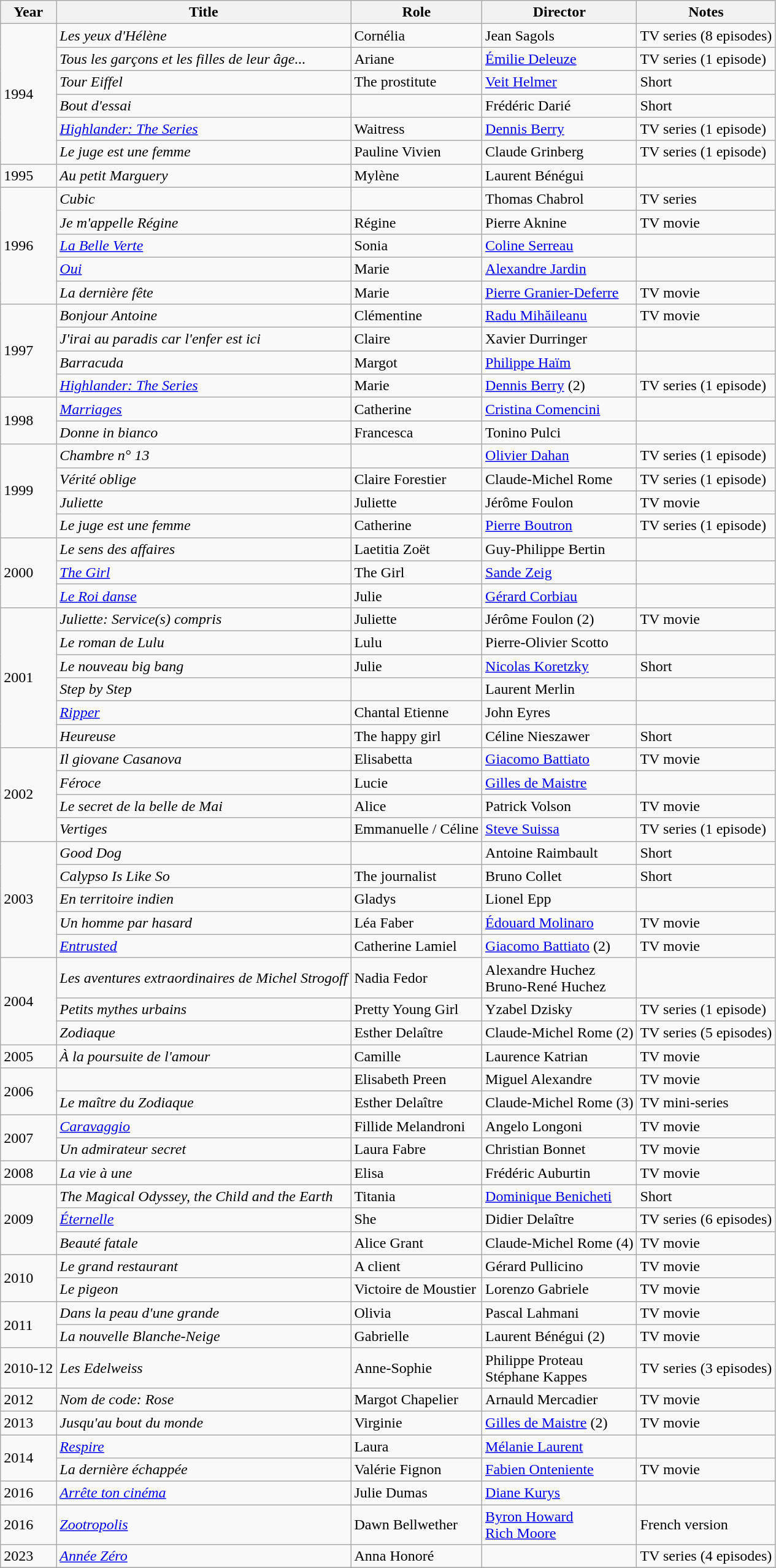<table class="wikitable sortable">
<tr>
<th>Year</th>
<th>Title</th>
<th>Role</th>
<th>Director</th>
<th class="unsortable">Notes</th>
</tr>
<tr>
<td rowspan=6>1994</td>
<td><em>Les yeux d'Hélène</em></td>
<td>Cornélia</td>
<td>Jean Sagols</td>
<td>TV series (8 episodes)</td>
</tr>
<tr>
<td><em>Tous les garçons et les filles de leur âge...</em></td>
<td>Ariane</td>
<td><a href='#'>Émilie Deleuze</a></td>
<td>TV series (1 episode)</td>
</tr>
<tr>
<td><em>Tour Eiffel</em></td>
<td>The prostitute</td>
<td><a href='#'>Veit Helmer</a></td>
<td>Short</td>
</tr>
<tr>
<td><em>Bout d'essai</em></td>
<td></td>
<td>Frédéric Darié</td>
<td>Short</td>
</tr>
<tr>
<td><em><a href='#'>Highlander: The Series</a></em></td>
<td>Waitress</td>
<td><a href='#'>Dennis Berry</a></td>
<td>TV series (1 episode)</td>
</tr>
<tr>
<td><em>Le juge est une femme</em></td>
<td>Pauline Vivien</td>
<td>Claude Grinberg</td>
<td>TV series (1 episode)</td>
</tr>
<tr>
<td rowspan=1>1995</td>
<td><em>Au petit Marguery</em></td>
<td>Mylène</td>
<td>Laurent Bénégui</td>
<td></td>
</tr>
<tr>
<td rowspan=5>1996</td>
<td><em>Cubic</em></td>
<td></td>
<td>Thomas Chabrol</td>
<td>TV series</td>
</tr>
<tr>
<td><em>Je m'appelle Régine</em></td>
<td>Régine</td>
<td>Pierre Aknine</td>
<td>TV movie</td>
</tr>
<tr>
<td><em><a href='#'>La Belle Verte</a></em></td>
<td>Sonia</td>
<td><a href='#'>Coline Serreau</a></td>
<td></td>
</tr>
<tr>
<td><em><a href='#'>Oui</a></em></td>
<td>Marie</td>
<td><a href='#'>Alexandre Jardin</a></td>
<td></td>
</tr>
<tr>
<td><em>La dernière fête</em></td>
<td>Marie</td>
<td><a href='#'>Pierre Granier-Deferre</a></td>
<td>TV movie</td>
</tr>
<tr>
<td rowspan=4>1997</td>
<td><em>Bonjour Antoine</em></td>
<td>Clémentine</td>
<td><a href='#'>Radu Mihăileanu</a></td>
<td>TV movie</td>
</tr>
<tr>
<td><em>J'irai au paradis car l'enfer est ici</em></td>
<td>Claire</td>
<td>Xavier Durringer</td>
<td></td>
</tr>
<tr>
<td><em>Barracuda</em></td>
<td>Margot</td>
<td><a href='#'>Philippe Haïm</a></td>
<td></td>
</tr>
<tr>
<td><em><a href='#'>Highlander: The Series</a></em></td>
<td>Marie</td>
<td><a href='#'>Dennis Berry</a> (2)</td>
<td>TV series (1 episode)</td>
</tr>
<tr>
<td rowspan=2>1998</td>
<td><em><a href='#'>Marriages</a></em></td>
<td>Catherine</td>
<td><a href='#'>Cristina Comencini</a></td>
<td></td>
</tr>
<tr>
<td><em>Donne in bianco</em></td>
<td>Francesca</td>
<td>Tonino Pulci</td>
<td></td>
</tr>
<tr>
<td rowspan=4>1999</td>
<td><em>Chambre n° 13</em></td>
<td></td>
<td><a href='#'>Olivier Dahan</a></td>
<td>TV series (1 episode)</td>
</tr>
<tr>
<td><em>Vérité oblige</em></td>
<td>Claire Forestier</td>
<td>Claude-Michel Rome</td>
<td>TV series (1 episode)</td>
</tr>
<tr>
<td><em>Juliette</em></td>
<td>Juliette</td>
<td>Jérôme Foulon</td>
<td>TV movie</td>
</tr>
<tr>
<td><em>Le juge est une femme</em></td>
<td>Catherine</td>
<td><a href='#'>Pierre Boutron</a></td>
<td>TV series (1 episode)</td>
</tr>
<tr>
<td rowspan=3>2000</td>
<td><em>Le sens des affaires</em></td>
<td>Laetitia Zoët</td>
<td>Guy-Philippe Bertin</td>
<td></td>
</tr>
<tr>
<td><em><a href='#'>The Girl</a></em></td>
<td>The Girl</td>
<td><a href='#'>Sande Zeig</a></td>
<td></td>
</tr>
<tr>
<td><em><a href='#'>Le Roi danse</a></em></td>
<td>Julie</td>
<td><a href='#'>Gérard Corbiau</a></td>
<td></td>
</tr>
<tr>
<td rowspan=6>2001</td>
<td><em>Juliette: Service(s) compris</em></td>
<td>Juliette</td>
<td>Jérôme Foulon (2)</td>
<td>TV movie</td>
</tr>
<tr>
<td><em>Le roman de Lulu</em></td>
<td>Lulu</td>
<td>Pierre-Olivier Scotto</td>
<td></td>
</tr>
<tr>
<td><em>Le nouveau big bang</em></td>
<td>Julie</td>
<td><a href='#'>Nicolas Koretzky</a></td>
<td>Short</td>
</tr>
<tr>
<td><em>Step by Step</em></td>
<td></td>
<td>Laurent Merlin</td>
<td></td>
</tr>
<tr>
<td><em><a href='#'>Ripper</a></em></td>
<td>Chantal Etienne</td>
<td>John Eyres</td>
<td></td>
</tr>
<tr>
<td><em>Heureuse</em></td>
<td>The happy girl</td>
<td>Céline Nieszawer</td>
<td>Short</td>
</tr>
<tr>
<td rowspan=4>2002</td>
<td><em>Il giovane Casanova</em></td>
<td>Elisabetta</td>
<td><a href='#'>Giacomo Battiato</a></td>
<td>TV movie</td>
</tr>
<tr>
<td><em>Féroce</em></td>
<td>Lucie</td>
<td><a href='#'>Gilles de Maistre</a></td>
<td></td>
</tr>
<tr>
<td><em>Le secret de la belle de Mai</em></td>
<td>Alice</td>
<td>Patrick Volson</td>
<td>TV movie</td>
</tr>
<tr>
<td><em>Vertiges</em></td>
<td>Emmanuelle / Céline</td>
<td><a href='#'>Steve Suissa</a></td>
<td>TV series (1 episode)</td>
</tr>
<tr>
<td rowspan=5>2003</td>
<td><em>Good Dog</em></td>
<td></td>
<td>Antoine Raimbault</td>
<td>Short</td>
</tr>
<tr>
<td><em>Calypso Is Like So</em></td>
<td>The journalist</td>
<td>Bruno Collet</td>
<td>Short</td>
</tr>
<tr>
<td><em>En territoire indien</em></td>
<td>Gladys</td>
<td>Lionel Epp</td>
<td></td>
</tr>
<tr>
<td><em>Un homme par hasard</em></td>
<td>Léa Faber</td>
<td><a href='#'>Édouard Molinaro</a></td>
<td>TV movie</td>
</tr>
<tr>
<td><em><a href='#'>Entrusted</a></em></td>
<td>Catherine Lamiel</td>
<td><a href='#'>Giacomo Battiato</a> (2)</td>
<td>TV movie</td>
</tr>
<tr>
<td rowspan=3>2004</td>
<td><em>Les aventures extraordinaires de Michel Strogoff</em></td>
<td>Nadia Fedor</td>
<td>Alexandre Huchez<br>Bruno-René Huchez</td>
<td></td>
</tr>
<tr>
<td><em>Petits mythes urbains</em></td>
<td>Pretty Young Girl</td>
<td>Yzabel Dzisky</td>
<td>TV series (1 episode)</td>
</tr>
<tr>
<td><em>Zodiaque</em></td>
<td>Esther Delaître</td>
<td>Claude-Michel Rome (2)</td>
<td>TV series (5 episodes)</td>
</tr>
<tr>
<td rowspan=1>2005</td>
<td><em>À la poursuite de l'amour</em></td>
<td>Camille</td>
<td>Laurence Katrian</td>
<td>TV movie</td>
</tr>
<tr>
<td rowspan=2>2006</td>
<td><em></em></td>
<td>Elisabeth Preen</td>
<td>Miguel Alexandre</td>
<td>TV movie</td>
</tr>
<tr>
<td><em>Le maître du Zodiaque</em></td>
<td>Esther Delaître</td>
<td>Claude-Michel Rome (3)</td>
<td>TV mini-series</td>
</tr>
<tr>
<td rowspan=2>2007</td>
<td><em><a href='#'>Caravaggio</a></em></td>
<td>Fillide Melandroni</td>
<td>Angelo Longoni</td>
<td>TV movie</td>
</tr>
<tr>
<td><em>Un admirateur secret</em></td>
<td>Laura Fabre</td>
<td>Christian Bonnet</td>
<td>TV movie</td>
</tr>
<tr>
<td rowspan=1>2008</td>
<td><em>La vie à une</em></td>
<td>Elisa</td>
<td>Frédéric Auburtin</td>
<td>TV movie</td>
</tr>
<tr>
<td rowspan=3>2009</td>
<td><em>The Magical Odyssey, the Child and the Earth</em></td>
<td>Titania</td>
<td><a href='#'>Dominique Benicheti</a></td>
<td>Short</td>
</tr>
<tr>
<td><em><a href='#'>Éternelle</a></em></td>
<td>She</td>
<td>Didier Delaître</td>
<td>TV series (6 episodes)</td>
</tr>
<tr>
<td><em>Beauté fatale</em></td>
<td>Alice Grant</td>
<td>Claude-Michel Rome (4)</td>
<td>TV movie</td>
</tr>
<tr>
<td rowspan=2>2010</td>
<td><em>Le grand restaurant</em></td>
<td>A client</td>
<td>Gérard Pullicino</td>
<td>TV movie</td>
</tr>
<tr>
<td><em>Le pigeon</em></td>
<td>Victoire de Moustier</td>
<td>Lorenzo Gabriele</td>
<td>TV movie</td>
</tr>
<tr>
<td rowspan=2>2011</td>
<td><em>Dans la peau d'une grande</em></td>
<td>Olivia</td>
<td>Pascal Lahmani</td>
<td>TV movie</td>
</tr>
<tr>
<td><em>La nouvelle Blanche-Neige</em></td>
<td>Gabrielle</td>
<td>Laurent Bénégui (2)</td>
<td>TV movie</td>
</tr>
<tr>
<td rowspan=1>2010-12</td>
<td><em>Les Edelweiss</em></td>
<td>Anne-Sophie</td>
<td>Philippe Proteau<br>Stéphane Kappes</td>
<td>TV series (3 episodes)</td>
</tr>
<tr>
<td rowspan=1>2012</td>
<td><em>Nom de code: Rose</em></td>
<td>Margot Chapelier</td>
<td>Arnauld Mercadier</td>
<td>TV movie</td>
</tr>
<tr>
<td rowspan=1>2013</td>
<td><em>Jusqu'au bout du monde</em></td>
<td>Virginie</td>
<td><a href='#'>Gilles de Maistre</a> (2)</td>
<td>TV movie</td>
</tr>
<tr>
<td rowspan=2>2014</td>
<td><em><a href='#'>Respire</a></em></td>
<td>Laura</td>
<td><a href='#'>Mélanie Laurent</a></td>
<td></td>
</tr>
<tr>
<td><em>La dernière échappée</em></td>
<td>Valérie Fignon</td>
<td><a href='#'>Fabien Onteniente</a></td>
<td>TV movie</td>
</tr>
<tr>
<td rowspan=1>2016</td>
<td><em><a href='#'>Arrête ton cinéma</a></em></td>
<td>Julie Dumas</td>
<td><a href='#'>Diane Kurys</a></td>
<td></td>
</tr>
<tr>
<td>2016</td>
<td><em><a href='#'>Zootropolis</a></em></td>
<td>Dawn Bellwether</td>
<td><a href='#'>Byron Howard</a><br><a href='#'>Rich Moore</a></td>
<td>French version</td>
</tr>
<tr>
<td>2023</td>
<td><em><a href='#'>Année Zéro</a></em></td>
<td>Anna Honoré</td>
<td></td>
<td>TV series (4 episodes)</td>
</tr>
<tr>
</tr>
</table>
